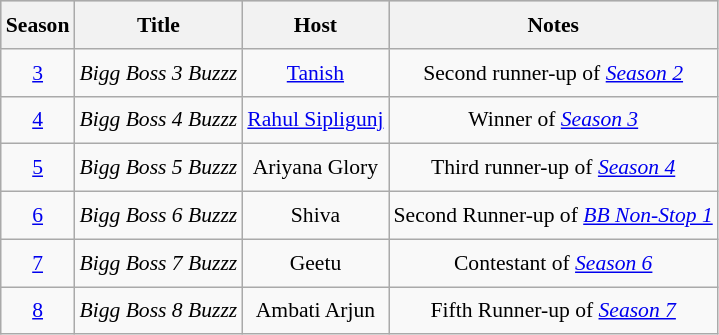<table class="wikitable sortable" style="text-align:center;font-size: 90%; line-height:25px; width:auto;">
<tr bgcolor="#CCCCCC" align="center">
<th>Season</th>
<th>Title</th>
<th>Host</th>
<th>Notes</th>
</tr>
<tr>
<td><a href='#'>3</a></td>
<td><em>Bigg Boss 3 Buzzz</em></td>
<td><a href='#'>Tanish</a></td>
<td>Second runner-up of <a href='#'><em>Season 2</em></a></td>
</tr>
<tr>
<td><a href='#'>4</a></td>
<td><em>Bigg Boss 4 Buzzz</em></td>
<td><a href='#'>Rahul Sipligunj</a></td>
<td>Winner of <a href='#'><em>Season 3</em></a></td>
</tr>
<tr>
<td><a href='#'>5</a></td>
<td><em>Bigg Boss 5 Buzzz</em></td>
<td>Ariyana Glory</td>
<td>Third runner-up of <a href='#'><em>Season 4</em></a></td>
</tr>
<tr>
<td><a href='#'>6</a></td>
<td><em>Bigg Boss 6 Buzzz</em></td>
<td>Shiva</td>
<td>Second Runner-up of <a href='#'><em>BB Non-Stop 1</em></a></td>
</tr>
<tr>
<td><a href='#'>7</a></td>
<td><em>Bigg Boss 7 Buzzz</em></td>
<td>Geetu</td>
<td>Contestant of <em><a href='#'>Season 6</a></em></td>
</tr>
<tr>
<td><a href='#'>8</a></td>
<td><em>Bigg Boss 8 Buzzz</em></td>
<td>Ambati Arjun</td>
<td>Fifth Runner-up of <em><a href='#'>Season 7</a></em></td>
</tr>
</table>
